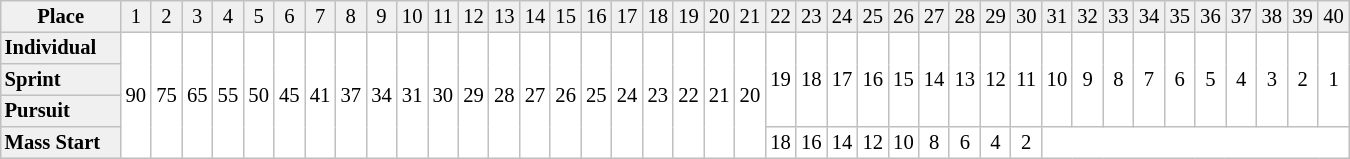<table border="1" cellpadding="2" cellspacing="0" style="border:1px solid #C0C0C0; border-collapse:collapse; font-size:86%; margin-top:1em; text-align:center" width="900">
<tr bgcolor="#F0F0F0">
<td width=150><strong>Place</strong></td>
<td width=25>1</td>
<td width=25>2</td>
<td width=25>3</td>
<td width=25>4</td>
<td width=25>5</td>
<td width=25>6</td>
<td width=25>7</td>
<td width=25>8</td>
<td width=25>9</td>
<td width=25>10</td>
<td width=25>11</td>
<td width=25>12</td>
<td width=25>13</td>
<td width=25>14</td>
<td width=25>15</td>
<td width=25>16</td>
<td width=25>17</td>
<td width=25>18</td>
<td width=25>19</td>
<td width=25>20</td>
<td width=25>21</td>
<td width=25>22</td>
<td width=25>23</td>
<td width=25>24</td>
<td width=25>25</td>
<td width=25>26</td>
<td width=25>27</td>
<td width=25>28</td>
<td width=25>29</td>
<td width=25>30</td>
<td width=25>31</td>
<td width=25>32</td>
<td width=25>33</td>
<td width=25>34</td>
<td width=25>35</td>
<td width=25>36</td>
<td width=25>37</td>
<td width=25>38</td>
<td width=25>39</td>
<td width=25>40</td>
</tr>
<tr>
<td style="background:#F0F0F0; text-align:left"><strong>Individual</strong></td>
<td rowspan=4>90</td>
<td rowspan=4>75</td>
<td rowspan=4>65</td>
<td rowspan=4>55</td>
<td rowspan=4>50</td>
<td rowspan=4>45</td>
<td rowspan=4>41</td>
<td rowspan=4>37</td>
<td rowspan=4>34</td>
<td rowspan=4>31</td>
<td rowspan=4>30</td>
<td rowspan=4>29</td>
<td rowspan=4>28</td>
<td rowspan=4>27</td>
<td rowspan=4>26</td>
<td rowspan=4>25</td>
<td rowspan=4>24</td>
<td rowspan=4>23</td>
<td rowspan=4>22</td>
<td rowspan=4>21</td>
<td rowspan=4>20</td>
<td rowspan=3>19</td>
<td rowspan=3>18</td>
<td rowspan=3>17</td>
<td rowspan=3>16</td>
<td rowspan=3>15</td>
<td rowspan=3>14</td>
<td rowspan=3>13</td>
<td rowspan=3>12</td>
<td rowspan=3>11</td>
<td rowspan=3>10</td>
<td rowspan=3>9</td>
<td rowspan=3>8</td>
<td rowspan=3>7</td>
<td rowspan=3>6</td>
<td rowspan=3>5</td>
<td rowspan=3>4</td>
<td rowspan=3>3</td>
<td rowspan=3>2</td>
<td rowspan=3>1</td>
</tr>
<tr>
<td style="background:#F0F0F0; text-align:left"><strong>Sprint</strong></td>
</tr>
<tr>
<td style="background:#F0F0F0; text-align:left"><strong>Pursuit</strong></td>
</tr>
<tr>
<td style="background:#F0F0F0; text-align:left"><strong>Mass Start</strong></td>
<td>18</td>
<td>16</td>
<td>14</td>
<td>12</td>
<td>10</td>
<td>8</td>
<td>6</td>
<td>4</td>
<td>2</td>
</tr>
</table>
